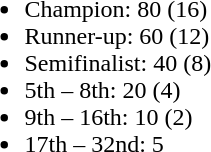<table style="float:left; margin-right:1em">
<tr>
<td><br><ul><li>Champion: 80 (16)</li><li>Runner-up: 60 (12)</li><li>Semifinalist: 40 (8)</li><li>5th – 8th: 20 (4)</li><li>9th – 16th: 10 (2)</li><li>17th – 32nd: 5</li></ul><br></td>
</tr>
</table>
